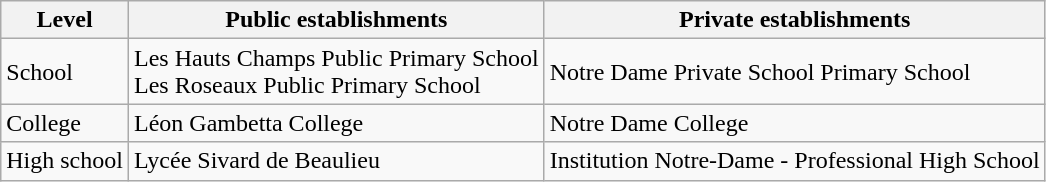<table class=wikitable>
<tr>
<th>Level</th>
<th>Public establishments</th>
<th>Private establishments</th>
</tr>
<tr>
<td>School</td>
<td>Les Hauts Champs Public Primary School<br>Les Roseaux Public Primary School</td>
<td>Notre Dame Private School Primary School</td>
</tr>
<tr style="background:#f8f8f8;">
<td>College</td>
<td>Léon Gambetta College</td>
<td>Notre Dame College</td>
</tr>
<tr>
<td>High school</td>
<td>Lycée Sivard de Beaulieu</td>
<td>Institution Notre-Dame - Professional High School</td>
</tr>
</table>
